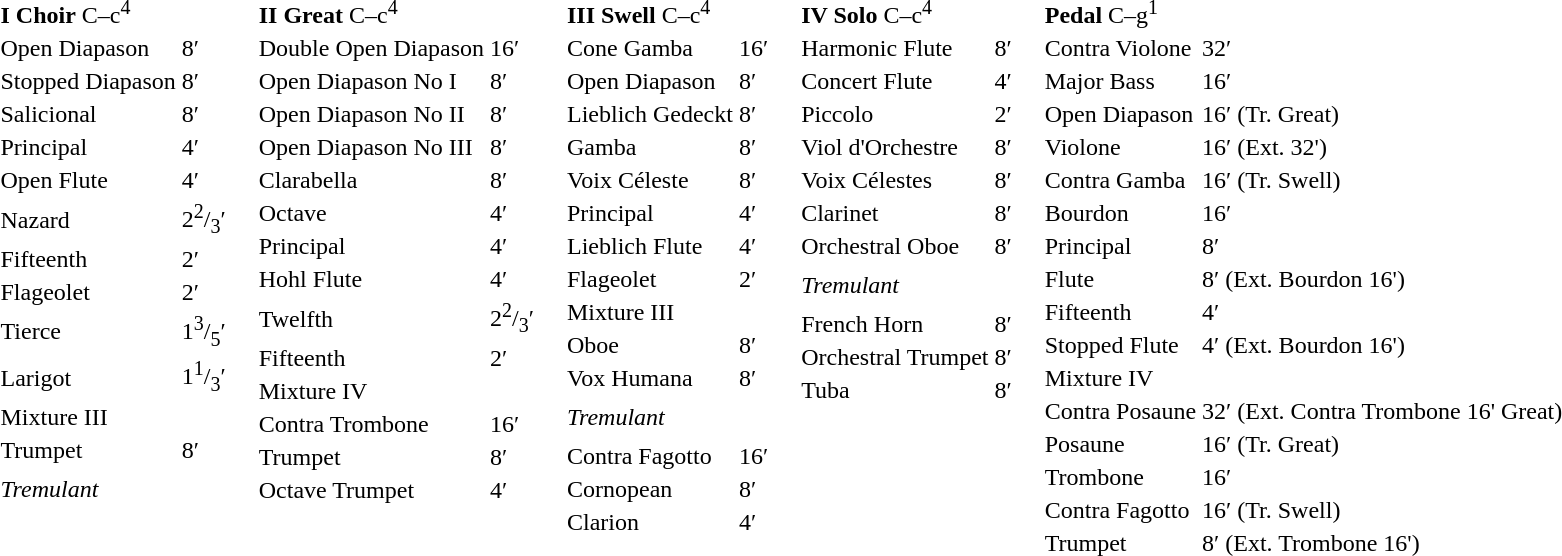<table border="0" cellspacing="0" cellpadding="8" style="border-collapse:collapse;">
<tr>
<td style="vertical-align:top"><br><table border="0">
<tr>
<td colspan=4><strong>I Choir</strong> C–c<sup>4</sup><br></td>
</tr>
<tr>
<td>Open Diapason</td>
<td>8′</td>
</tr>
<tr>
<td>Stopped Diapason</td>
<td>8′</td>
</tr>
<tr>
<td>Salicional</td>
<td>8′</td>
</tr>
<tr>
<td>Principal</td>
<td>4′</td>
</tr>
<tr>
<td>Open Flute</td>
<td>4′</td>
</tr>
<tr>
<td>Nazard</td>
<td>2<sup>2</sup>/<sub>3</sub>′</td>
</tr>
<tr>
<td>Fifteenth</td>
<td>2′</td>
</tr>
<tr>
<td>Flageolet</td>
<td>2′</td>
</tr>
<tr>
<td>Tierce</td>
<td>1<sup>3</sup>/<sub>5</sub>′</td>
</tr>
<tr>
<td>Larigot</td>
<td>1<sup>1</sup>/<sub>3</sub>′</td>
</tr>
<tr>
<td>Mixture	III</td>
</tr>
<tr>
<td>Trumpet</td>
<td>8′</td>
</tr>
<tr>
<td></td>
</tr>
<tr>
<td><em>Tremulant</em></td>
</tr>
</table>
</td>
<td style="vertical-align:top"><br><table border="0">
<tr>
<td colspan=4><strong>II Great</strong> C–c<sup>4</sup><br></td>
</tr>
<tr>
<td>Double Open Diapason</td>
<td>16′</td>
</tr>
<tr>
<td>Open Diapason No I</td>
<td>8′</td>
</tr>
<tr>
<td>Open Diapason No II</td>
<td>8′</td>
</tr>
<tr>
<td>Open Diapason No III</td>
<td>8′</td>
</tr>
<tr>
<td>Clarabella</td>
<td>8′</td>
</tr>
<tr>
<td>Octave</td>
<td>4′</td>
</tr>
<tr>
<td>Principal</td>
<td>4′</td>
</tr>
<tr>
<td>Hohl Flute</td>
<td>4′</td>
</tr>
<tr>
<td>Twelfth</td>
<td>2<sup>2</sup>/<sub>3</sub>′</td>
</tr>
<tr>
<td>Fifteenth</td>
<td>2′</td>
</tr>
<tr>
<td>Mixture	IV</td>
</tr>
<tr>
<td>Contra Trombone</td>
<td>16′</td>
</tr>
<tr>
<td>Trumpet</td>
<td>8′</td>
</tr>
<tr>
<td>Octave Trumpet</td>
<td>4′</td>
</tr>
</table>
</td>
<td style="vertical-align:top"><br><table border="0">
<tr>
<td colspan=4><strong>III Swell</strong> C–c<sup>4</sup><br></td>
</tr>
<tr>
<td>Cone Gamba</td>
<td>16′</td>
</tr>
<tr>
<td>Open Diapason</td>
<td>8′</td>
</tr>
<tr>
<td>Lieblich Gedeckt</td>
<td>8′</td>
</tr>
<tr>
<td>Gamba</td>
<td>8′</td>
</tr>
<tr>
<td>Voix Céleste</td>
<td>8′</td>
</tr>
<tr>
<td>Principal</td>
<td>4′</td>
</tr>
<tr>
<td>Lieblich Flute</td>
<td>4′</td>
</tr>
<tr>
<td>Flageolet</td>
<td>2′</td>
</tr>
<tr>
<td>Mixture	III</td>
</tr>
<tr>
<td>Oboe</td>
<td>8′</td>
</tr>
<tr>
<td>Vox Humana</td>
<td>8′</td>
</tr>
<tr>
<td></td>
</tr>
<tr>
<td><em>Tremulant</em></td>
</tr>
<tr>
<td></td>
</tr>
<tr>
<td>Contra Fagotto</td>
<td>16′</td>
</tr>
<tr>
<td>Cornopean</td>
<td>8′</td>
</tr>
<tr>
<td>Clarion</td>
<td>4′</td>
</tr>
</table>
</td>
<td style="vertical-align:top"><br><table border="0">
<tr>
<td colspan=4><strong>IV Solo</strong> C–c<sup>4</sup><br></td>
</tr>
<tr>
<td>Harmonic Flute</td>
<td>8′</td>
</tr>
<tr>
<td>Concert Flute</td>
<td>4′</td>
</tr>
<tr>
<td>Piccolo</td>
<td>2′</td>
</tr>
<tr>
<td>Viol d'Orchestre</td>
<td>8′</td>
</tr>
<tr>
<td>Voix Célestes</td>
<td>8′</td>
</tr>
<tr>
<td>Clarinet</td>
<td>8′</td>
</tr>
<tr>
<td>Orchestral Oboe</td>
<td>8′</td>
</tr>
<tr>
<td></td>
</tr>
<tr>
<td><em>Tremulant</em></td>
</tr>
<tr>
<td></td>
</tr>
<tr>
<td>French Horn</td>
<td>8′</td>
</tr>
<tr>
<td>Orchestral Trumpet</td>
<td>8′</td>
</tr>
<tr>
<td>Tuba</td>
<td>8′</td>
</tr>
</table>
</td>
<td style="vertical-align:top"><br><table border="0">
<tr>
<td colspan=4><strong>Pedal</strong> C–g<sup>1</sup><br></td>
</tr>
<tr>
<td>Contra Violone</td>
<td>32′</td>
</tr>
<tr>
<td>Major Bass</td>
<td>16′</td>
</tr>
<tr>
<td>Open Diapason</td>
<td>16′ (Tr. Great)</td>
</tr>
<tr>
<td>Violone</td>
<td>16′ (Ext. 32')</td>
</tr>
<tr>
<td>Contra Gamba</td>
<td>16′ (Tr. Swell)</td>
</tr>
<tr>
<td>Bourdon</td>
<td>16′</td>
</tr>
<tr>
<td>Principal</td>
<td>8′</td>
</tr>
<tr>
<td>Flute</td>
<td>8′ (Ext. Bourdon 16')</td>
</tr>
<tr>
<td>Fifteenth</td>
<td>4′</td>
</tr>
<tr>
<td>Stopped Flute</td>
<td>4′ (Ext. Bourdon 16')</td>
</tr>
<tr>
<td>Mixture	IV</td>
</tr>
<tr>
<td>Contra Posaune</td>
<td>32′ (Ext. Contra Trombone 16' Great)</td>
</tr>
<tr>
<td>Posaune</td>
<td>16′ (Tr. Great)</td>
</tr>
<tr>
<td>Trombone</td>
<td>16′</td>
</tr>
<tr>
<td>Contra Fagotto</td>
<td>16′ (Tr. Swell)</td>
</tr>
<tr>
<td>Trumpet</td>
<td>8′ (Ext. Trombone 16')</td>
</tr>
</table>
</td>
</tr>
</table>
